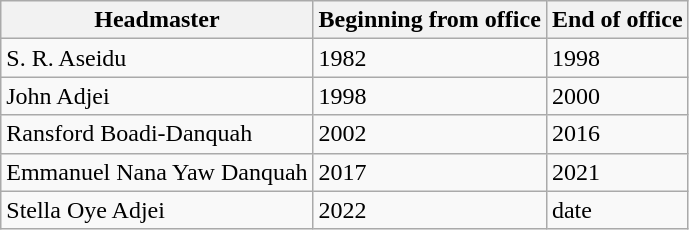<table class="wikitable">
<tr>
<th>Headmaster</th>
<th>Beginning from office</th>
<th>End of office</th>
</tr>
<tr>
<td>S. R. Aseidu</td>
<td>1982</td>
<td>1998</td>
</tr>
<tr>
<td>John Adjei</td>
<td>1998</td>
<td>2000</td>
</tr>
<tr>
<td>Ransford Boadi-Danquah</td>
<td>2002</td>
<td>2016</td>
</tr>
<tr>
<td>Emmanuel Nana Yaw Danquah</td>
<td>2017</td>
<td>2021</td>
</tr>
<tr>
<td>Stella Oye Adjei</td>
<td>2022</td>
<td>date</td>
</tr>
</table>
